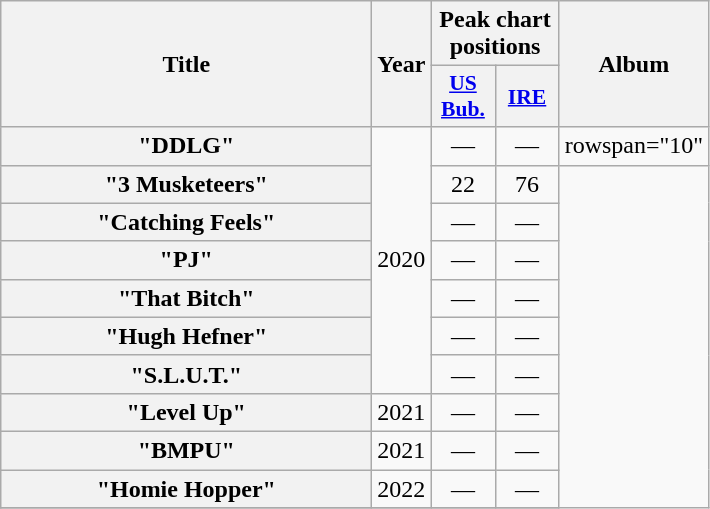<table class="wikitable plainrowheaders" style="text-align:center;">
<tr>
<th rowspan="2" scope="col" style="width:15em;">Title</th>
<th rowspan="2" scope="col">Year</th>
<th colspan="2">Peak chart positions</th>
<th rowspan="2">Album</th>
</tr>
<tr>
<th scope="col" style="width:2.5em;font-size:90%;"><a href='#'>US<br>Bub.</a><br></th>
<th scope="col" style="width:2.5em;font-size:90%;"><a href='#'>IRE</a><br></th>
</tr>
<tr>
<th scope="row">"DDLG"</th>
<td rowspan="7">2020</td>
<td>—</td>
<td>—</td>
<td>rowspan="10" </td>
</tr>
<tr>
<th scope="row">"3 Musketeers"<br></th>
<td>22</td>
<td>76</td>
</tr>
<tr>
<th scope="row">"Catching Feels"</th>
<td>—</td>
<td>—</td>
</tr>
<tr>
<th scope="row">"PJ"</th>
<td>—</td>
<td>—</td>
</tr>
<tr>
<th scope="row">"That Bitch"<br></th>
<td>—</td>
<td>—</td>
</tr>
<tr>
<th scope="row">"Hugh Hefner"</th>
<td>—</td>
<td>—</td>
</tr>
<tr>
<th scope="row">"S.L.U.T."</th>
<td>—</td>
<td>—</td>
</tr>
<tr>
<th scope="row">"Level Up"</th>
<td>2021</td>
<td>—</td>
<td>—</td>
</tr>
<tr>
<th scope="row">"BMPU"</th>
<td>2021</td>
<td>—</td>
<td>—</td>
</tr>
<tr>
<th scope="row">"Homie Hopper"</th>
<td>2022</td>
<td>—</td>
<td>—</td>
</tr>
<tr>
</tr>
</table>
